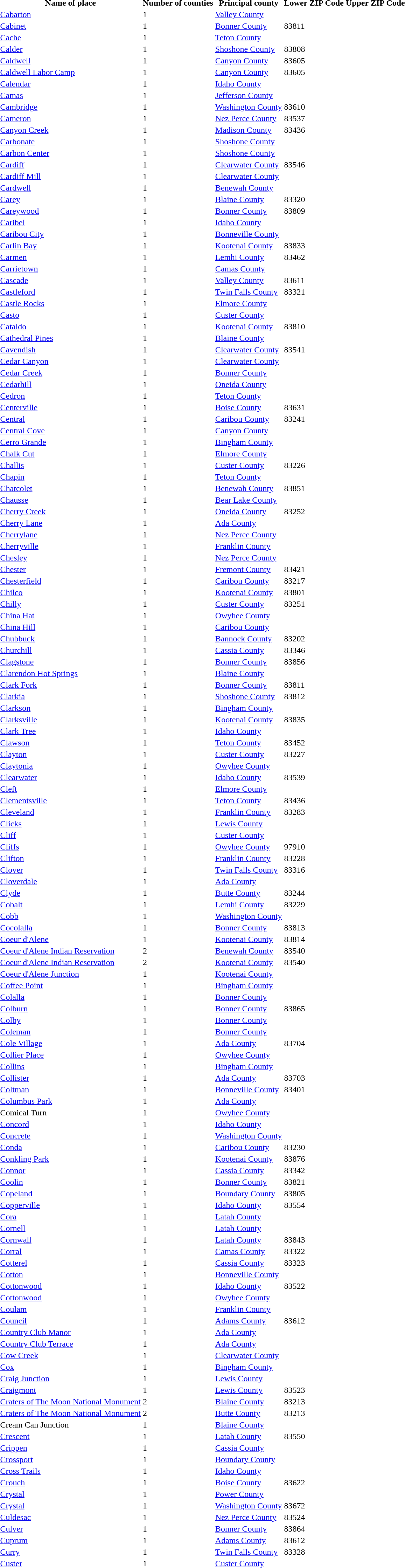<table>
<tr>
<th>Name of place</th>
<th>Number of counties</th>
<th>Principal county</th>
<th>Lower ZIP Code</th>
<th>Upper ZIP Code</th>
</tr>
<tr --->
<td><a href='#'>Cabarton</a></td>
<td>1</td>
<td><a href='#'>Valley County</a></td>
<td> </td>
<td> </td>
</tr>
<tr --->
<td><a href='#'>Cabinet</a></td>
<td>1</td>
<td><a href='#'>Bonner County</a></td>
<td>83811</td>
<td> </td>
</tr>
<tr --->
<td><a href='#'>Cache</a></td>
<td>1</td>
<td><a href='#'>Teton County</a></td>
<td> </td>
<td> </td>
</tr>
<tr --->
<td><a href='#'>Calder</a></td>
<td>1</td>
<td><a href='#'>Shoshone County</a></td>
<td>83808</td>
<td> </td>
</tr>
<tr --->
<td><a href='#'>Caldwell</a></td>
<td>1</td>
<td><a href='#'>Canyon County</a></td>
<td>83605</td>
<td> </td>
</tr>
<tr --->
<td><a href='#'>Caldwell Labor Camp</a></td>
<td>1</td>
<td><a href='#'>Canyon County</a></td>
<td>83605</td>
<td> </td>
</tr>
<tr --->
<td><a href='#'>Calendar</a></td>
<td>1</td>
<td><a href='#'>Idaho County</a></td>
<td> </td>
<td> </td>
</tr>
<tr --->
<td><a href='#'>Camas</a></td>
<td>1</td>
<td><a href='#'>Jefferson County</a></td>
<td> </td>
<td> </td>
</tr>
<tr --->
<td><a href='#'>Cambridge</a></td>
<td>1</td>
<td><a href='#'>Washington County</a></td>
<td>83610</td>
<td> </td>
</tr>
<tr --->
<td><a href='#'>Cameron</a></td>
<td>1</td>
<td><a href='#'>Nez Perce County</a></td>
<td>83537</td>
<td> </td>
</tr>
<tr --->
<td><a href='#'>Canyon Creek</a></td>
<td>1</td>
<td><a href='#'>Madison County</a></td>
<td>83436</td>
<td> </td>
</tr>
<tr --->
<td><a href='#'>Carbonate</a></td>
<td>1</td>
<td><a href='#'>Shoshone County</a></td>
<td> </td>
<td> </td>
</tr>
<tr --->
<td><a href='#'>Carbon Center</a></td>
<td>1</td>
<td><a href='#'>Shoshone County</a></td>
<td> </td>
<td> </td>
</tr>
<tr --->
<td><a href='#'>Cardiff</a></td>
<td>1</td>
<td><a href='#'>Clearwater County</a></td>
<td>83546</td>
<td> </td>
</tr>
<tr --->
<td><a href='#'>Cardiff Mill</a></td>
<td>1</td>
<td><a href='#'>Clearwater County</a></td>
<td> </td>
<td> </td>
</tr>
<tr --->
<td><a href='#'>Cardwell</a></td>
<td>1</td>
<td><a href='#'>Benewah County</a></td>
<td> </td>
<td> </td>
</tr>
<tr --->
<td><a href='#'>Carey</a></td>
<td>1</td>
<td><a href='#'>Blaine County</a></td>
<td>83320</td>
<td> </td>
</tr>
<tr --->
<td><a href='#'>Careywood</a></td>
<td>1</td>
<td><a href='#'>Bonner County</a></td>
<td>83809</td>
<td> </td>
</tr>
<tr --->
<td><a href='#'>Caribel</a></td>
<td>1</td>
<td><a href='#'>Idaho County</a></td>
<td> </td>
<td> </td>
</tr>
<tr --->
<td><a href='#'>Caribou City</a></td>
<td>1</td>
<td><a href='#'>Bonneville County</a></td>
<td> </td>
<td> </td>
</tr>
<tr --->
<td><a href='#'>Carlin Bay</a></td>
<td>1</td>
<td><a href='#'>Kootenai County</a></td>
<td>83833</td>
<td> </td>
</tr>
<tr --->
<td><a href='#'>Carmen</a></td>
<td>1</td>
<td><a href='#'>Lemhi County</a></td>
<td>83462</td>
<td> </td>
</tr>
<tr --->
<td><a href='#'>Carrietown</a></td>
<td>1</td>
<td><a href='#'>Camas County</a></td>
<td> </td>
<td> </td>
</tr>
<tr --->
<td><a href='#'>Cascade</a></td>
<td>1</td>
<td><a href='#'>Valley County</a></td>
<td>83611</td>
<td> </td>
</tr>
<tr --->
<td><a href='#'>Castleford</a></td>
<td>1</td>
<td><a href='#'>Twin Falls County</a></td>
<td>83321</td>
<td> </td>
</tr>
<tr --->
<td><a href='#'>Castle Rocks</a></td>
<td>1</td>
<td><a href='#'>Elmore County</a></td>
<td> </td>
<td> </td>
</tr>
<tr --->
<td><a href='#'>Casto</a></td>
<td>1</td>
<td><a href='#'>Custer County</a></td>
<td> </td>
<td> </td>
</tr>
<tr --->
<td><a href='#'>Cataldo</a></td>
<td>1</td>
<td><a href='#'>Kootenai County</a></td>
<td>83810</td>
<td> </td>
</tr>
<tr --->
<td><a href='#'>Cathedral Pines</a></td>
<td>1</td>
<td><a href='#'>Blaine County</a></td>
<td> </td>
<td> </td>
</tr>
<tr --->
<td><a href='#'>Cavendish</a></td>
<td>1</td>
<td><a href='#'>Clearwater County</a></td>
<td>83541</td>
<td> </td>
</tr>
<tr --->
<td><a href='#'>Cedar Canyon</a></td>
<td>1</td>
<td><a href='#'>Clearwater County</a></td>
<td> </td>
<td> </td>
</tr>
<tr --->
<td><a href='#'>Cedar Creek</a></td>
<td>1</td>
<td><a href='#'>Bonner County</a></td>
<td> </td>
<td> </td>
</tr>
<tr --->
<td><a href='#'>Cedarhill</a></td>
<td>1</td>
<td><a href='#'>Oneida County</a></td>
<td> </td>
<td> </td>
</tr>
<tr --->
<td><a href='#'>Cedron</a></td>
<td>1</td>
<td><a href='#'>Teton County</a></td>
<td> </td>
<td> </td>
</tr>
<tr --->
<td><a href='#'>Centerville</a></td>
<td>1</td>
<td><a href='#'>Boise County</a></td>
<td>83631</td>
<td> </td>
</tr>
<tr --->
<td><a href='#'>Central</a></td>
<td>1</td>
<td><a href='#'>Caribou County</a></td>
<td>83241</td>
<td> </td>
</tr>
<tr --->
<td><a href='#'>Central Cove</a></td>
<td>1</td>
<td><a href='#'>Canyon County</a></td>
<td> </td>
<td> </td>
</tr>
<tr --->
<td><a href='#'>Cerro Grande</a></td>
<td>1</td>
<td><a href='#'>Bingham County</a></td>
<td> </td>
<td> </td>
</tr>
<tr --->
<td><a href='#'>Chalk Cut</a></td>
<td>1</td>
<td><a href='#'>Elmore County</a></td>
<td> </td>
<td> </td>
</tr>
<tr --->
<td><a href='#'>Challis</a></td>
<td>1</td>
<td><a href='#'>Custer County</a></td>
<td>83226</td>
<td> </td>
</tr>
<tr --->
<td><a href='#'>Chapin</a></td>
<td>1</td>
<td><a href='#'>Teton County</a></td>
<td> </td>
<td> </td>
</tr>
<tr --->
<td><a href='#'>Chatcolet</a></td>
<td>1</td>
<td><a href='#'>Benewah County</a></td>
<td>83851</td>
<td> </td>
</tr>
<tr --->
<td><a href='#'>Chausse</a></td>
<td>1</td>
<td><a href='#'>Bear Lake County</a></td>
<td> </td>
<td> </td>
</tr>
<tr --->
<td><a href='#'>Cherry Creek</a></td>
<td>1</td>
<td><a href='#'>Oneida County</a></td>
<td>83252</td>
<td> </td>
</tr>
<tr --->
<td><a href='#'>Cherry Lane</a></td>
<td>1</td>
<td><a href='#'>Ada County</a></td>
<td> </td>
<td> </td>
</tr>
<tr --->
<td><a href='#'>Cherrylane</a></td>
<td>1</td>
<td><a href='#'>Nez Perce County</a></td>
<td> </td>
<td> </td>
</tr>
<tr --->
<td><a href='#'>Cherryville</a></td>
<td>1</td>
<td><a href='#'>Franklin County</a></td>
<td> </td>
<td> </td>
</tr>
<tr --->
<td><a href='#'>Chesley</a></td>
<td>1</td>
<td><a href='#'>Nez Perce County</a></td>
<td> </td>
<td> </td>
</tr>
<tr --->
<td><a href='#'>Chester</a></td>
<td>1</td>
<td><a href='#'>Fremont County</a></td>
<td>83421</td>
<td> </td>
</tr>
<tr --->
<td><a href='#'>Chesterfield</a></td>
<td>1</td>
<td><a href='#'>Caribou County</a></td>
<td>83217</td>
<td> </td>
</tr>
<tr --->
<td><a href='#'>Chilco</a></td>
<td>1</td>
<td><a href='#'>Kootenai County</a></td>
<td>83801</td>
<td> </td>
</tr>
<tr --->
<td><a href='#'>Chilly</a></td>
<td>1</td>
<td><a href='#'>Custer County</a></td>
<td>83251</td>
<td> </td>
</tr>
<tr --->
<td><a href='#'>China Hat</a></td>
<td>1</td>
<td><a href='#'>Owyhee County</a></td>
<td> </td>
<td> </td>
</tr>
<tr --->
<td><a href='#'>China Hill</a></td>
<td>1</td>
<td><a href='#'>Caribou County</a></td>
<td> </td>
<td> </td>
</tr>
<tr --->
<td><a href='#'>Chubbuck</a></td>
<td>1</td>
<td><a href='#'>Bannock County</a></td>
<td>83202</td>
<td> </td>
</tr>
<tr --->
<td><a href='#'>Churchill</a></td>
<td>1</td>
<td><a href='#'>Cassia County</a></td>
<td>83346</td>
<td> </td>
</tr>
<tr --->
<td><a href='#'>Clagstone</a></td>
<td>1</td>
<td><a href='#'>Bonner County</a></td>
<td>83856</td>
<td> </td>
</tr>
<tr --->
<td><a href='#'>Clarendon Hot Springs</a></td>
<td>1</td>
<td><a href='#'>Blaine County</a></td>
<td> </td>
<td> </td>
</tr>
<tr --->
<td><a href='#'>Clark Fork</a></td>
<td>1</td>
<td><a href='#'>Bonner County</a></td>
<td>83811</td>
<td> </td>
</tr>
<tr --->
<td><a href='#'>Clarkia</a></td>
<td>1</td>
<td><a href='#'>Shoshone County</a></td>
<td>83812</td>
<td> </td>
</tr>
<tr --->
<td><a href='#'>Clarkson</a></td>
<td>1</td>
<td><a href='#'>Bingham County</a></td>
<td> </td>
<td> </td>
</tr>
<tr --->
<td><a href='#'>Clarksville</a></td>
<td>1</td>
<td><a href='#'>Kootenai County</a></td>
<td>83835</td>
<td> </td>
</tr>
<tr --->
<td><a href='#'>Clark Tree</a></td>
<td>1</td>
<td><a href='#'>Idaho County</a></td>
<td> </td>
<td> </td>
</tr>
<tr --->
<td><a href='#'>Clawson</a></td>
<td>1</td>
<td><a href='#'>Teton County</a></td>
<td>83452</td>
<td> </td>
</tr>
<tr --->
<td><a href='#'>Clayton</a></td>
<td>1</td>
<td><a href='#'>Custer County</a></td>
<td>83227</td>
<td> </td>
</tr>
<tr --->
<td><a href='#'>Claytonia</a></td>
<td>1</td>
<td><a href='#'>Owyhee County</a></td>
<td> </td>
<td> </td>
</tr>
<tr --->
<td><a href='#'>Clearwater</a></td>
<td>1</td>
<td><a href='#'>Idaho County</a></td>
<td>83539</td>
<td> </td>
</tr>
<tr --->
<td><a href='#'>Cleft</a></td>
<td>1</td>
<td><a href='#'>Elmore County</a></td>
<td> </td>
<td> </td>
</tr>
<tr --->
<td><a href='#'>Clementsville</a></td>
<td>1</td>
<td><a href='#'>Teton County</a></td>
<td>83436</td>
<td> </td>
</tr>
<tr --->
<td><a href='#'>Cleveland</a></td>
<td>1</td>
<td><a href='#'>Franklin County</a></td>
<td>83283</td>
<td> </td>
</tr>
<tr --->
<td><a href='#'>Clicks</a></td>
<td>1</td>
<td><a href='#'>Lewis County</a></td>
<td> </td>
<td> </td>
</tr>
<tr --->
<td><a href='#'>Cliff</a></td>
<td>1</td>
<td><a href='#'>Custer County</a></td>
<td> </td>
<td> </td>
</tr>
<tr --->
<td><a href='#'>Cliffs</a></td>
<td>1</td>
<td><a href='#'>Owyhee County</a></td>
<td>97910</td>
<td> </td>
</tr>
<tr --->
<td><a href='#'>Clifton</a></td>
<td>1</td>
<td><a href='#'>Franklin County</a></td>
<td>83228</td>
<td> </td>
</tr>
<tr --->
<td><a href='#'>Clover</a></td>
<td>1</td>
<td><a href='#'>Twin Falls County</a></td>
<td>83316</td>
<td> </td>
</tr>
<tr --->
<td><a href='#'>Cloverdale</a></td>
<td>1</td>
<td><a href='#'>Ada County</a></td>
<td> </td>
<td> </td>
</tr>
<tr --->
<td><a href='#'>Clyde</a></td>
<td>1</td>
<td><a href='#'>Butte County</a></td>
<td>83244</td>
<td> </td>
</tr>
<tr --->
<td><a href='#'>Cobalt</a></td>
<td>1</td>
<td><a href='#'>Lemhi County</a></td>
<td>83229</td>
<td> </td>
</tr>
<tr --->
<td><a href='#'>Cobb</a></td>
<td>1</td>
<td><a href='#'>Washington County</a></td>
<td> </td>
<td> </td>
</tr>
<tr --->
<td><a href='#'>Cocolalla</a></td>
<td>1</td>
<td><a href='#'>Bonner County</a></td>
<td>83813</td>
<td> </td>
</tr>
<tr --->
<td><a href='#'>Coeur d'Alene</a></td>
<td>1</td>
<td><a href='#'>Kootenai County</a></td>
<td>83814</td>
<td> </td>
</tr>
<tr --->
<td><a href='#'>Coeur d'Alene Indian Reservation</a></td>
<td>2</td>
<td><a href='#'>Benewah County</a></td>
<td>83540</td>
<td> </td>
</tr>
<tr --->
<td><a href='#'>Coeur d'Alene Indian Reservation</a></td>
<td>2</td>
<td><a href='#'>Kootenai County</a></td>
<td>83540</td>
<td> </td>
</tr>
<tr --->
<td><a href='#'>Coeur d'Alene Junction</a></td>
<td>1</td>
<td><a href='#'>Kootenai County</a></td>
<td> </td>
<td> </td>
</tr>
<tr --->
<td><a href='#'>Coffee Point</a></td>
<td>1</td>
<td><a href='#'>Bingham County</a></td>
<td> </td>
<td> </td>
</tr>
<tr --->
<td><a href='#'>Colalla</a></td>
<td>1</td>
<td><a href='#'>Bonner County</a></td>
<td> </td>
<td> </td>
</tr>
<tr --->
<td><a href='#'>Colburn</a></td>
<td>1</td>
<td><a href='#'>Bonner County</a></td>
<td>83865</td>
<td> </td>
</tr>
<tr --->
<td><a href='#'>Colby</a></td>
<td>1</td>
<td><a href='#'>Bonner County</a></td>
<td> </td>
<td> </td>
</tr>
<tr --->
<td><a href='#'>Coleman</a></td>
<td>1</td>
<td><a href='#'>Bonner County</a></td>
<td> </td>
<td> </td>
</tr>
<tr --->
<td><a href='#'>Cole Village</a></td>
<td>1</td>
<td><a href='#'>Ada County</a></td>
<td>83704</td>
<td> </td>
</tr>
<tr --->
<td><a href='#'>Collier Place</a></td>
<td>1</td>
<td><a href='#'>Owyhee County</a></td>
<td> </td>
<td> </td>
</tr>
<tr --->
<td><a href='#'>Collins</a></td>
<td>1</td>
<td><a href='#'>Bingham County</a></td>
<td> </td>
<td> </td>
</tr>
<tr --->
<td><a href='#'>Collister</a></td>
<td>1</td>
<td><a href='#'>Ada County</a></td>
<td>83703</td>
<td> </td>
</tr>
<tr --->
<td><a href='#'>Coltman</a></td>
<td>1</td>
<td><a href='#'>Bonneville County</a></td>
<td>83401</td>
<td> </td>
</tr>
<tr --->
<td><a href='#'>Columbus Park</a></td>
<td>1</td>
<td><a href='#'>Ada County</a></td>
<td> </td>
<td> </td>
</tr>
<tr --->
<td>Comical Turn</td>
<td>1</td>
<td><a href='#'>Owyhee County</a></td>
<td> </td>
<td> </td>
</tr>
<tr --->
<td><a href='#'>Concord</a></td>
<td>1</td>
<td><a href='#'>Idaho County</a></td>
<td> </td>
<td> </td>
</tr>
<tr --->
<td><a href='#'>Concrete</a></td>
<td>1</td>
<td><a href='#'>Washington County</a></td>
<td> </td>
<td> </td>
</tr>
<tr --->
<td><a href='#'>Conda</a></td>
<td>1</td>
<td><a href='#'>Caribou County</a></td>
<td>83230</td>
<td> </td>
</tr>
<tr --->
<td><a href='#'>Conkling Park</a></td>
<td>1</td>
<td><a href='#'>Kootenai County</a></td>
<td>83876</td>
<td> </td>
</tr>
<tr --->
<td><a href='#'>Connor</a></td>
<td>1</td>
<td><a href='#'>Cassia County</a></td>
<td>83342</td>
<td> </td>
</tr>
<tr --->
<td><a href='#'>Coolin</a></td>
<td>1</td>
<td><a href='#'>Bonner County</a></td>
<td>83821</td>
<td> </td>
</tr>
<tr --->
<td><a href='#'>Copeland</a></td>
<td>1</td>
<td><a href='#'>Boundary County</a></td>
<td>83805</td>
<td> </td>
</tr>
<tr --->
<td><a href='#'>Copperville</a></td>
<td>1</td>
<td><a href='#'>Idaho County</a></td>
<td>83554</td>
<td> </td>
</tr>
<tr --->
<td><a href='#'>Cora</a></td>
<td>1</td>
<td><a href='#'>Latah County</a></td>
<td> </td>
<td> </td>
</tr>
<tr --->
<td><a href='#'>Cornell</a></td>
<td>1</td>
<td><a href='#'>Latah County</a></td>
<td> </td>
<td> </td>
</tr>
<tr --->
<td><a href='#'>Cornwall</a></td>
<td>1</td>
<td><a href='#'>Latah County</a></td>
<td>83843</td>
<td> </td>
</tr>
<tr --->
<td><a href='#'>Corral</a></td>
<td>1</td>
<td><a href='#'>Camas County</a></td>
<td>83322</td>
<td> </td>
</tr>
<tr --->
<td><a href='#'>Cotterel</a></td>
<td>1</td>
<td><a href='#'>Cassia County</a></td>
<td>83323</td>
<td> </td>
</tr>
<tr --->
<td><a href='#'>Cotton</a></td>
<td>1</td>
<td><a href='#'>Bonneville County</a></td>
<td> </td>
<td> </td>
</tr>
<tr --->
<td><a href='#'>Cottonwood</a></td>
<td>1</td>
<td><a href='#'>Idaho County</a></td>
<td>83522</td>
<td> </td>
</tr>
<tr --->
<td><a href='#'>Cottonwood</a></td>
<td>1</td>
<td><a href='#'>Owyhee County</a></td>
<td> </td>
<td> </td>
</tr>
<tr --->
<td><a href='#'>Coulam</a></td>
<td>1</td>
<td><a href='#'>Franklin County</a></td>
<td> </td>
<td> </td>
</tr>
<tr --->
<td><a href='#'>Council</a></td>
<td>1</td>
<td><a href='#'>Adams County</a></td>
<td>83612</td>
<td> </td>
</tr>
<tr --->
<td><a href='#'>Country Club Manor</a></td>
<td>1</td>
<td><a href='#'>Ada County</a></td>
<td> </td>
<td> </td>
</tr>
<tr --->
<td><a href='#'>Country Club Terrace</a></td>
<td>1</td>
<td><a href='#'>Ada County</a></td>
<td> </td>
<td> </td>
</tr>
<tr --->
<td><a href='#'>Cow Creek</a></td>
<td>1</td>
<td><a href='#'>Clearwater County</a></td>
<td> </td>
<td> </td>
</tr>
<tr --->
<td><a href='#'>Cox</a></td>
<td>1</td>
<td><a href='#'>Bingham County</a></td>
<td> </td>
<td> </td>
</tr>
<tr --->
<td><a href='#'>Craig Junction</a></td>
<td>1</td>
<td><a href='#'>Lewis County</a></td>
<td> </td>
<td> </td>
</tr>
<tr --->
<td><a href='#'>Craigmont</a></td>
<td>1</td>
<td><a href='#'>Lewis County</a></td>
<td>83523</td>
<td> </td>
</tr>
<tr --->
<td><a href='#'>Craters of The Moon National Monument</a></td>
<td>2</td>
<td><a href='#'>Blaine County</a></td>
<td>83213</td>
<td> </td>
</tr>
<tr --->
<td><a href='#'>Craters of The Moon National Monument</a></td>
<td>2</td>
<td><a href='#'>Butte County</a></td>
<td>83213</td>
<td> </td>
</tr>
<tr --->
<td>Cream Can Junction</td>
<td>1</td>
<td><a href='#'>Blaine County</a></td>
<td> </td>
<td> </td>
</tr>
<tr --->
<td><a href='#'>Crescent</a></td>
<td>1</td>
<td><a href='#'>Latah County</a></td>
<td>83550</td>
<td> </td>
</tr>
<tr --->
<td><a href='#'>Crippen</a></td>
<td>1</td>
<td><a href='#'>Cassia County</a></td>
<td> </td>
<td> </td>
</tr>
<tr --->
<td><a href='#'>Crossport</a></td>
<td>1</td>
<td><a href='#'>Boundary County</a></td>
<td> </td>
<td> </td>
</tr>
<tr --->
<td><a href='#'>Cross Trails</a></td>
<td>1</td>
<td><a href='#'>Idaho County</a></td>
<td> </td>
<td> </td>
</tr>
<tr --->
<td><a href='#'>Crouch</a></td>
<td>1</td>
<td><a href='#'>Boise County</a></td>
<td>83622</td>
<td> </td>
</tr>
<tr --->
<td><a href='#'>Crystal</a></td>
<td>1</td>
<td><a href='#'>Power County</a></td>
<td> </td>
<td> </td>
</tr>
<tr --->
<td><a href='#'>Crystal</a></td>
<td>1</td>
<td><a href='#'>Washington County</a></td>
<td>83672</td>
<td> </td>
</tr>
<tr --->
<td><a href='#'>Culdesac</a></td>
<td>1</td>
<td><a href='#'>Nez Perce County</a></td>
<td>83524</td>
<td> </td>
</tr>
<tr --->
<td><a href='#'>Culver</a></td>
<td>1</td>
<td><a href='#'>Bonner County</a></td>
<td>83864</td>
<td> </td>
</tr>
<tr --->
<td><a href='#'>Cuprum</a></td>
<td>1</td>
<td><a href='#'>Adams County</a></td>
<td>83612</td>
<td> </td>
</tr>
<tr --->
<td><a href='#'>Curry</a></td>
<td>1</td>
<td><a href='#'>Twin Falls County</a></td>
<td>83328</td>
<td> </td>
</tr>
<tr --->
<td><a href='#'>Custer</a></td>
<td>1</td>
<td><a href='#'>Custer County</a></td>
<td> </td>
<td> </td>
</tr>
</table>
